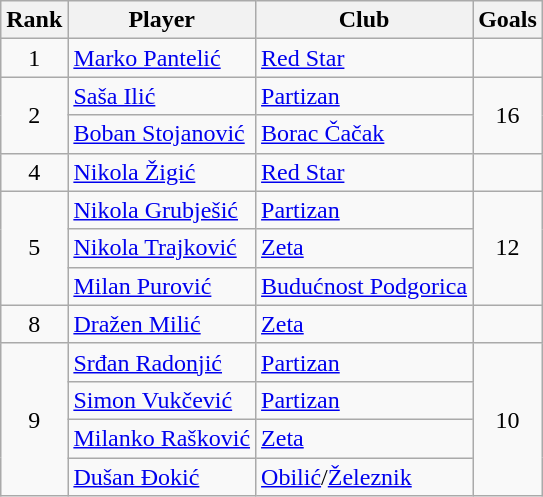<table class="wikitable">
<tr>
<th>Rank</th>
<th>Player</th>
<th>Club</th>
<th>Goals</th>
</tr>
<tr>
<td rowspan=1 align=center>1</td>
<td> <a href='#'>Marko Pantelić</a></td>
<td><a href='#'>Red Star</a></td>
<td></td>
</tr>
<tr>
<td rowspan=2 align=center>2</td>
<td> <a href='#'>Saša Ilić</a></td>
<td><a href='#'>Partizan</a></td>
<td rowspan=2 align=center>16</td>
</tr>
<tr>
<td> <a href='#'>Boban Stojanović</a></td>
<td><a href='#'>Borac Čačak</a></td>
</tr>
<tr>
<td align=center>4</td>
<td> <a href='#'>Nikola Žigić</a></td>
<td><a href='#'>Red Star</a></td>
<td></td>
</tr>
<tr>
<td rowspan=3 align=center>5</td>
<td> <a href='#'>Nikola Grubješić</a></td>
<td><a href='#'>Partizan</a></td>
<td rowspan=3 align=center>12</td>
</tr>
<tr>
<td> <a href='#'>Nikola Trajković</a></td>
<td><a href='#'>Zeta</a></td>
</tr>
<tr>
<td> <a href='#'>Milan Purović</a></td>
<td><a href='#'>Budućnost Podgorica</a></td>
</tr>
<tr>
<td align=center>8</td>
<td> <a href='#'>Dražen Milić</a></td>
<td><a href='#'>Zeta</a></td>
<td></td>
</tr>
<tr>
<td rowspan=4 align=center>9</td>
<td> <a href='#'>Srđan Radonjić</a></td>
<td><a href='#'>Partizan</a></td>
<td rowspan=4 align=center>10</td>
</tr>
<tr>
<td> <a href='#'>Simon Vukčević</a></td>
<td><a href='#'>Partizan</a></td>
</tr>
<tr>
<td> <a href='#'>Milanko Rašković</a></td>
<td><a href='#'>Zeta</a></td>
</tr>
<tr>
<td> <a href='#'>Dušan Đokić</a></td>
<td><a href='#'>Obilić</a>/<a href='#'>Železnik</a></td>
</tr>
</table>
